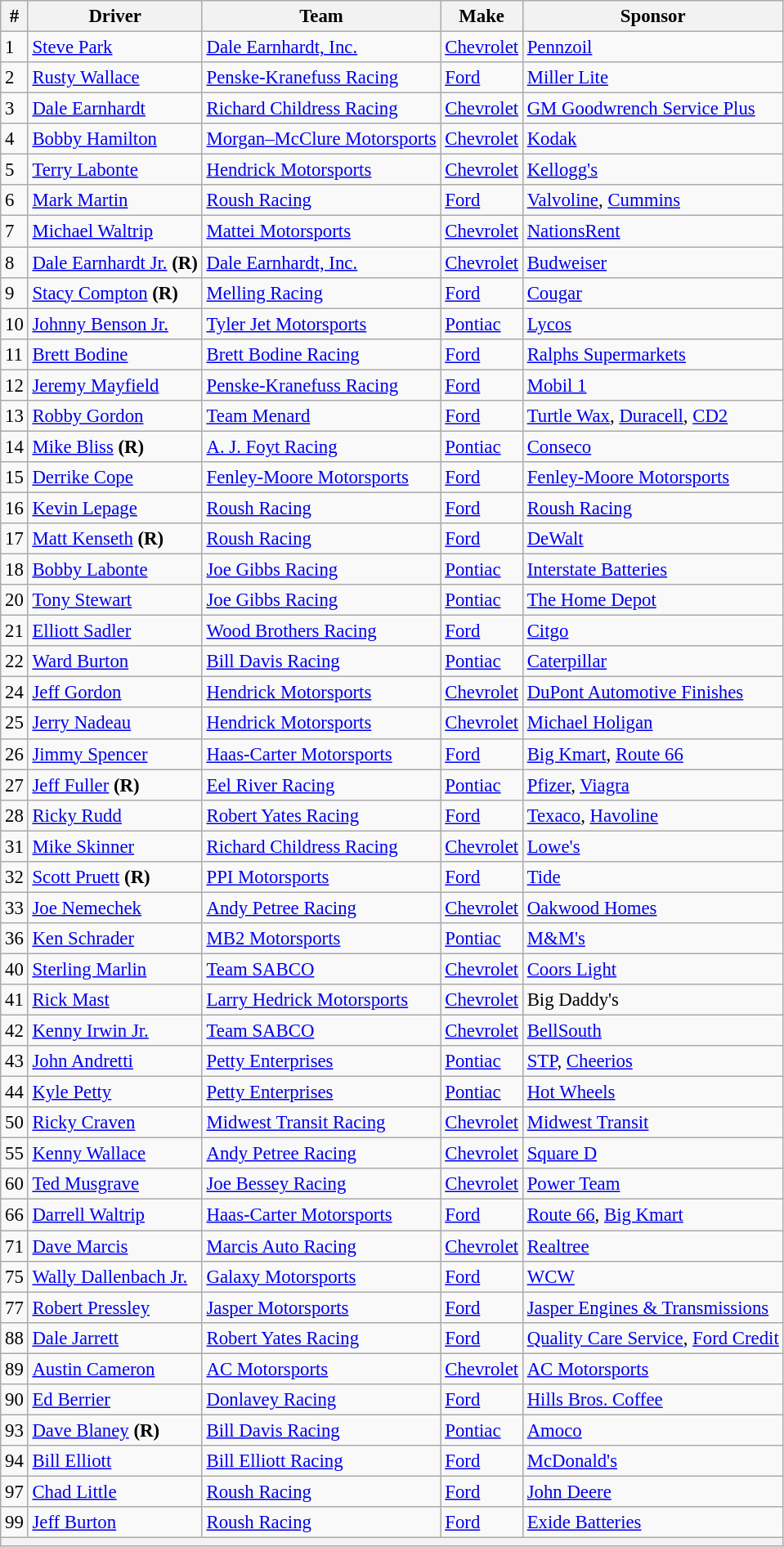<table class="wikitable" style="font-size:95%">
<tr>
<th>#</th>
<th>Driver</th>
<th>Team</th>
<th>Make</th>
<th>Sponsor</th>
</tr>
<tr>
<td>1</td>
<td><a href='#'>Steve Park</a></td>
<td><a href='#'>Dale Earnhardt, Inc.</a></td>
<td><a href='#'>Chevrolet</a></td>
<td><a href='#'>Pennzoil</a></td>
</tr>
<tr>
<td>2</td>
<td><a href='#'>Rusty Wallace</a></td>
<td><a href='#'>Penske-Kranefuss Racing</a></td>
<td><a href='#'>Ford</a></td>
<td><a href='#'>Miller Lite</a></td>
</tr>
<tr>
<td>3</td>
<td><a href='#'>Dale Earnhardt</a></td>
<td><a href='#'>Richard Childress Racing</a></td>
<td><a href='#'>Chevrolet</a></td>
<td><a href='#'>GM Goodwrench Service Plus</a></td>
</tr>
<tr>
<td>4</td>
<td><a href='#'>Bobby Hamilton</a></td>
<td><a href='#'>Morgan–McClure Motorsports</a></td>
<td><a href='#'>Chevrolet</a></td>
<td><a href='#'>Kodak</a></td>
</tr>
<tr>
<td>5</td>
<td><a href='#'>Terry Labonte</a></td>
<td><a href='#'>Hendrick Motorsports</a></td>
<td><a href='#'>Chevrolet</a></td>
<td><a href='#'>Kellogg's</a></td>
</tr>
<tr>
<td>6</td>
<td><a href='#'>Mark Martin</a></td>
<td><a href='#'>Roush Racing</a></td>
<td><a href='#'>Ford</a></td>
<td><a href='#'>Valvoline</a>, <a href='#'>Cummins</a></td>
</tr>
<tr>
<td>7</td>
<td><a href='#'>Michael Waltrip</a></td>
<td><a href='#'>Mattei Motorsports</a></td>
<td><a href='#'>Chevrolet</a></td>
<td><a href='#'>NationsRent</a></td>
</tr>
<tr>
<td>8</td>
<td><a href='#'>Dale Earnhardt Jr.</a> <strong>(R)</strong></td>
<td><a href='#'>Dale Earnhardt, Inc.</a></td>
<td><a href='#'>Chevrolet</a></td>
<td><a href='#'>Budweiser</a></td>
</tr>
<tr>
<td>9</td>
<td><a href='#'>Stacy Compton</a> <strong>(R)</strong></td>
<td><a href='#'>Melling Racing</a></td>
<td><a href='#'>Ford</a></td>
<td><a href='#'>Cougar</a></td>
</tr>
<tr>
<td>10</td>
<td><a href='#'>Johnny Benson Jr.</a></td>
<td><a href='#'>Tyler Jet Motorsports</a></td>
<td><a href='#'>Pontiac</a></td>
<td><a href='#'>Lycos</a></td>
</tr>
<tr>
<td>11</td>
<td><a href='#'>Brett Bodine</a></td>
<td><a href='#'>Brett Bodine Racing</a></td>
<td><a href='#'>Ford</a></td>
<td><a href='#'>Ralphs Supermarkets</a></td>
</tr>
<tr>
<td>12</td>
<td><a href='#'>Jeremy Mayfield</a></td>
<td><a href='#'>Penske-Kranefuss Racing</a></td>
<td><a href='#'>Ford</a></td>
<td><a href='#'>Mobil 1</a></td>
</tr>
<tr>
<td>13</td>
<td><a href='#'>Robby Gordon</a></td>
<td><a href='#'>Team Menard</a></td>
<td><a href='#'>Ford</a></td>
<td><a href='#'>Turtle Wax</a>, <a href='#'>Duracell</a>, <a href='#'>CD2</a></td>
</tr>
<tr>
<td>14</td>
<td><a href='#'>Mike Bliss</a> <strong>(R)</strong></td>
<td><a href='#'>A. J. Foyt Racing</a></td>
<td><a href='#'>Pontiac</a></td>
<td><a href='#'>Conseco</a></td>
</tr>
<tr>
<td>15</td>
<td><a href='#'>Derrike Cope</a></td>
<td><a href='#'>Fenley-Moore Motorsports</a></td>
<td><a href='#'>Ford</a></td>
<td><a href='#'>Fenley-Moore Motorsports</a></td>
</tr>
<tr>
<td>16</td>
<td><a href='#'>Kevin Lepage</a></td>
<td><a href='#'>Roush Racing</a></td>
<td><a href='#'>Ford</a></td>
<td><a href='#'>Roush Racing</a></td>
</tr>
<tr>
<td>17</td>
<td><a href='#'>Matt Kenseth</a> <strong>(R)</strong></td>
<td><a href='#'>Roush Racing</a></td>
<td><a href='#'>Ford</a></td>
<td><a href='#'>DeWalt</a></td>
</tr>
<tr>
<td>18</td>
<td><a href='#'>Bobby Labonte</a></td>
<td><a href='#'>Joe Gibbs Racing</a></td>
<td><a href='#'>Pontiac</a></td>
<td><a href='#'>Interstate Batteries</a></td>
</tr>
<tr>
<td>20</td>
<td><a href='#'>Tony Stewart</a></td>
<td><a href='#'>Joe Gibbs Racing</a></td>
<td><a href='#'>Pontiac</a></td>
<td><a href='#'>The Home Depot</a></td>
</tr>
<tr>
<td>21</td>
<td><a href='#'>Elliott Sadler</a></td>
<td><a href='#'>Wood Brothers Racing</a></td>
<td><a href='#'>Ford</a></td>
<td><a href='#'>Citgo</a></td>
</tr>
<tr>
<td>22</td>
<td><a href='#'>Ward Burton</a></td>
<td><a href='#'>Bill Davis Racing</a></td>
<td><a href='#'>Pontiac</a></td>
<td><a href='#'>Caterpillar</a></td>
</tr>
<tr>
<td>24</td>
<td><a href='#'>Jeff Gordon</a></td>
<td><a href='#'>Hendrick Motorsports</a></td>
<td><a href='#'>Chevrolet</a></td>
<td><a href='#'>DuPont Automotive Finishes</a></td>
</tr>
<tr>
<td>25</td>
<td><a href='#'>Jerry Nadeau</a></td>
<td><a href='#'>Hendrick Motorsports</a></td>
<td><a href='#'>Chevrolet</a></td>
<td><a href='#'>Michael Holigan</a></td>
</tr>
<tr>
<td>26</td>
<td><a href='#'>Jimmy Spencer</a></td>
<td><a href='#'>Haas-Carter Motorsports</a></td>
<td><a href='#'>Ford</a></td>
<td><a href='#'>Big Kmart</a>, <a href='#'>Route 66</a></td>
</tr>
<tr>
<td>27</td>
<td><a href='#'>Jeff Fuller</a> <strong>(R)</strong></td>
<td><a href='#'>Eel River Racing</a></td>
<td><a href='#'>Pontiac</a></td>
<td><a href='#'>Pfizer</a>, <a href='#'>Viagra</a></td>
</tr>
<tr>
<td>28</td>
<td><a href='#'>Ricky Rudd</a></td>
<td><a href='#'>Robert Yates Racing</a></td>
<td><a href='#'>Ford</a></td>
<td><a href='#'>Texaco</a>, <a href='#'>Havoline</a></td>
</tr>
<tr>
<td>31</td>
<td><a href='#'>Mike Skinner</a></td>
<td><a href='#'>Richard Childress Racing</a></td>
<td><a href='#'>Chevrolet</a></td>
<td><a href='#'>Lowe's</a></td>
</tr>
<tr>
<td>32</td>
<td><a href='#'>Scott Pruett</a> <strong>(R)</strong></td>
<td><a href='#'>PPI Motorsports</a></td>
<td><a href='#'>Ford</a></td>
<td><a href='#'>Tide</a></td>
</tr>
<tr>
<td>33</td>
<td><a href='#'>Joe Nemechek</a></td>
<td><a href='#'>Andy Petree Racing</a></td>
<td><a href='#'>Chevrolet</a></td>
<td><a href='#'>Oakwood Homes</a></td>
</tr>
<tr>
<td>36</td>
<td><a href='#'>Ken Schrader</a></td>
<td><a href='#'>MB2 Motorsports</a></td>
<td><a href='#'>Pontiac</a></td>
<td><a href='#'>M&M's</a></td>
</tr>
<tr>
<td>40</td>
<td><a href='#'>Sterling Marlin</a></td>
<td><a href='#'>Team SABCO</a></td>
<td><a href='#'>Chevrolet</a></td>
<td><a href='#'>Coors Light</a></td>
</tr>
<tr>
<td>41</td>
<td><a href='#'>Rick Mast</a></td>
<td><a href='#'>Larry Hedrick Motorsports</a></td>
<td><a href='#'>Chevrolet</a></td>
<td>Big Daddy's</td>
</tr>
<tr>
<td>42</td>
<td><a href='#'>Kenny Irwin Jr.</a></td>
<td><a href='#'>Team SABCO</a></td>
<td><a href='#'>Chevrolet</a></td>
<td><a href='#'>BellSouth</a></td>
</tr>
<tr>
<td>43</td>
<td><a href='#'>John Andretti</a></td>
<td><a href='#'>Petty Enterprises</a></td>
<td><a href='#'>Pontiac</a></td>
<td><a href='#'>STP</a>, <a href='#'>Cheerios</a></td>
</tr>
<tr>
<td>44</td>
<td><a href='#'>Kyle Petty</a></td>
<td><a href='#'>Petty Enterprises</a></td>
<td><a href='#'>Pontiac</a></td>
<td><a href='#'>Hot Wheels</a></td>
</tr>
<tr>
<td>50</td>
<td><a href='#'>Ricky Craven</a></td>
<td><a href='#'>Midwest Transit Racing</a></td>
<td><a href='#'>Chevrolet</a></td>
<td><a href='#'>Midwest Transit</a></td>
</tr>
<tr>
<td>55</td>
<td><a href='#'>Kenny Wallace</a></td>
<td><a href='#'>Andy Petree Racing</a></td>
<td><a href='#'>Chevrolet</a></td>
<td><a href='#'>Square D</a></td>
</tr>
<tr>
<td>60</td>
<td><a href='#'>Ted Musgrave</a></td>
<td><a href='#'>Joe Bessey Racing</a></td>
<td><a href='#'>Chevrolet</a></td>
<td><a href='#'>Power Team</a></td>
</tr>
<tr>
<td>66</td>
<td><a href='#'>Darrell Waltrip</a></td>
<td><a href='#'>Haas-Carter Motorsports</a></td>
<td><a href='#'>Ford</a></td>
<td><a href='#'>Route 66</a>, <a href='#'>Big Kmart</a></td>
</tr>
<tr>
<td>71</td>
<td><a href='#'>Dave Marcis</a></td>
<td><a href='#'>Marcis Auto Racing</a></td>
<td><a href='#'>Chevrolet</a></td>
<td><a href='#'>Realtree</a></td>
</tr>
<tr>
<td>75</td>
<td><a href='#'>Wally Dallenbach Jr.</a></td>
<td><a href='#'>Galaxy Motorsports</a></td>
<td><a href='#'>Ford</a></td>
<td><a href='#'>WCW</a></td>
</tr>
<tr>
<td>77</td>
<td><a href='#'>Robert Pressley</a></td>
<td><a href='#'>Jasper Motorsports</a></td>
<td><a href='#'>Ford</a></td>
<td><a href='#'>Jasper Engines & Transmissions</a></td>
</tr>
<tr>
<td>88</td>
<td><a href='#'>Dale Jarrett</a></td>
<td><a href='#'>Robert Yates Racing</a></td>
<td><a href='#'>Ford</a></td>
<td><a href='#'>Quality Care Service</a>, <a href='#'>Ford Credit</a></td>
</tr>
<tr>
<td>89</td>
<td><a href='#'>Austin Cameron</a></td>
<td><a href='#'>AC Motorsports</a></td>
<td><a href='#'>Chevrolet</a></td>
<td><a href='#'>AC Motorsports</a></td>
</tr>
<tr>
<td>90</td>
<td><a href='#'>Ed Berrier</a></td>
<td><a href='#'>Donlavey Racing</a></td>
<td><a href='#'>Ford</a></td>
<td><a href='#'>Hills Bros. Coffee</a></td>
</tr>
<tr>
<td>93</td>
<td><a href='#'>Dave Blaney</a> <strong>(R)</strong></td>
<td><a href='#'>Bill Davis Racing</a></td>
<td><a href='#'>Pontiac</a></td>
<td><a href='#'>Amoco</a></td>
</tr>
<tr>
<td>94</td>
<td><a href='#'>Bill Elliott</a></td>
<td><a href='#'>Bill Elliott Racing</a></td>
<td><a href='#'>Ford</a></td>
<td><a href='#'>McDonald's</a></td>
</tr>
<tr>
<td>97</td>
<td><a href='#'>Chad Little</a></td>
<td><a href='#'>Roush Racing</a></td>
<td><a href='#'>Ford</a></td>
<td><a href='#'>John Deere</a></td>
</tr>
<tr>
<td>99</td>
<td><a href='#'>Jeff Burton</a></td>
<td><a href='#'>Roush Racing</a></td>
<td><a href='#'>Ford</a></td>
<td><a href='#'>Exide Batteries</a></td>
</tr>
<tr>
<th colspan="5"></th>
</tr>
</table>
